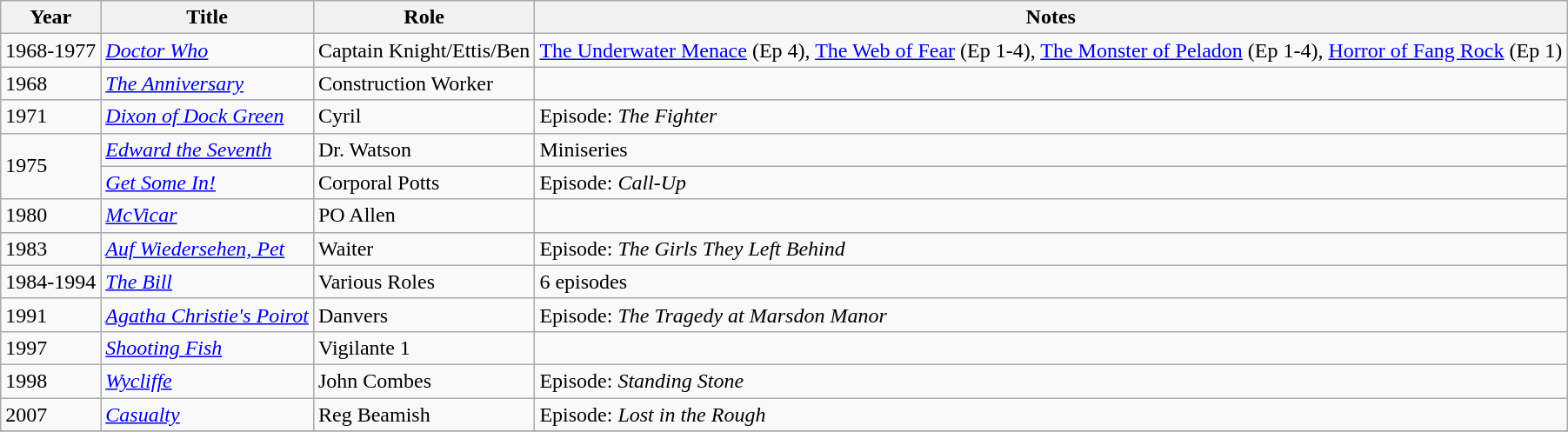<table class="wikitable">
<tr>
<th>Year</th>
<th>Title</th>
<th>Role</th>
<th>Notes</th>
</tr>
<tr>
<td>1968-1977</td>
<td><em><a href='#'>Doctor Who</a></em></td>
<td>Captain Knight/Ettis/Ben</td>
<td><a href='#'>The Underwater Menace</a> (Ep 4), <a href='#'>The Web of Fear</a> (Ep 1-4), <a href='#'>The Monster of Peladon</a> (Ep 1-4), <a href='#'>Horror of Fang Rock</a> (Ep 1)</td>
</tr>
<tr>
<td>1968</td>
<td><em><a href='#'>The Anniversary</a></em></td>
<td>Construction Worker</td>
<td></td>
</tr>
<tr>
<td>1971</td>
<td><em><a href='#'>Dixon of Dock Green</a></em></td>
<td>Cyril</td>
<td>Episode: <em>The Fighter</em></td>
</tr>
<tr>
<td rowspan=2>1975</td>
<td><em><a href='#'>Edward the Seventh</a></em></td>
<td>Dr. Watson</td>
<td>Miniseries</td>
</tr>
<tr>
<td><em><a href='#'>Get Some In!</a></em></td>
<td>Corporal Potts</td>
<td>Episode: <em>Call-Up</em></td>
</tr>
<tr>
<td>1980</td>
<td><em><a href='#'>McVicar</a></em></td>
<td>PO Allen</td>
<td></td>
</tr>
<tr>
<td>1983</td>
<td><em><a href='#'>Auf Wiedersehen, Pet</a></em></td>
<td>Waiter</td>
<td>Episode: <em>The Girls They Left Behind</em></td>
</tr>
<tr>
<td>1984-1994</td>
<td><em><a href='#'>The Bill</a></em></td>
<td>Various Roles</td>
<td>6 episodes</td>
</tr>
<tr>
<td>1991</td>
<td><em><a href='#'>Agatha Christie's Poirot</a></em></td>
<td>Danvers</td>
<td>Episode: <em>The Tragedy at Marsdon Manor</em></td>
</tr>
<tr>
<td>1997</td>
<td><em><a href='#'>Shooting Fish</a></em></td>
<td>Vigilante 1</td>
<td></td>
</tr>
<tr>
<td>1998</td>
<td><em><a href='#'>Wycliffe</a></em></td>
<td>John Combes</td>
<td>Episode: <em>Standing Stone</em></td>
</tr>
<tr>
<td>2007</td>
<td><em><a href='#'>Casualty</a></em></td>
<td>Reg Beamish</td>
<td>Episode: <em>Lost in the Rough</em></td>
</tr>
<tr>
</tr>
</table>
